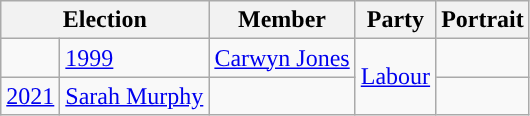<table class="wikitable">
<tr>
<th colspan="2">Election</th>
<th>Member</th>
<th>Party</th>
<th>Portrait</th>
</tr>
<tr>
<td style="background-color: "></td>
<td><a href='#'>1999</a></td>
<td><a href='#'>Carwyn Jones</a></td>
<td rowspan="2"><a href='#'>Labour</a></td>
<td></td>
</tr>
<tr>
<td><a href='#'>2021</a></td>
<td><a href='#'>Sarah Murphy</a></td>
<td></td>
</tr>
</table>
